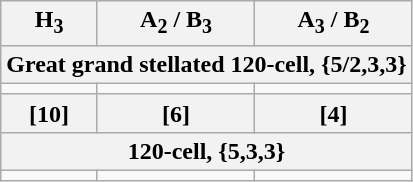<table class=wikitable>
<tr>
<th>H<sub>3</sub></th>
<th>A<sub>2</sub> / B<sub>3</sub></th>
<th>A<sub>3</sub> / B<sub>2</sub></th>
</tr>
<tr>
<th colspan=3>Great grand stellated 120-cell, {5/2,3,3}</th>
</tr>
<tr>
<td></td>
<td></td>
<td></td>
</tr>
<tr>
<th>[10]</th>
<th>[6]</th>
<th>[4]</th>
</tr>
<tr>
<th colspan=3>120-cell, {5,3,3}</th>
</tr>
<tr>
<td></td>
<td></td>
<td></td>
</tr>
</table>
